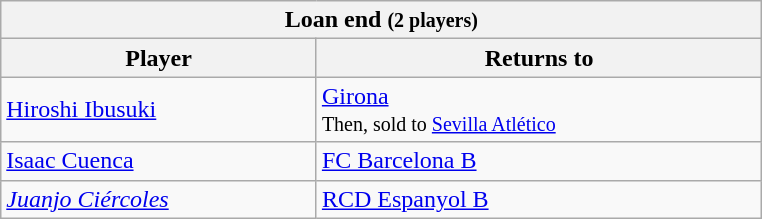<table class="wikitable collapsible collapsed">
<tr>
<th colspan="2" style="width:500px;"> <strong>Loan end</strong> <small>(2 players)</small></th>
</tr>
<tr>
<th>Player</th>
<th>Returns to</th>
</tr>
<tr>
<td> <a href='#'>Hiroshi Ibusuki</a></td>
<td> <a href='#'>Girona</a><br><small>Then, sold to  <a href='#'>Sevilla Atlético</a></small></td>
</tr>
<tr>
<td> <a href='#'>Isaac Cuenca</a></td>
<td> <a href='#'>FC Barcelona B</a></td>
</tr>
<tr>
<td> <em><a href='#'>Juanjo Ciércoles</a></em></td>
<td> <a href='#'>RCD Espanyol B</a></td>
</tr>
</table>
